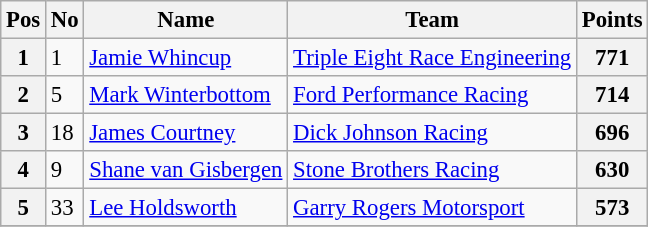<table class="wikitable" style="font-size: 95%;">
<tr>
<th>Pos</th>
<th>No</th>
<th>Name</th>
<th>Team</th>
<th>Points</th>
</tr>
<tr>
<th>1</th>
<td>1</td>
<td><a href='#'>Jamie Whincup</a></td>
<td><a href='#'>Triple Eight Race Engineering</a></td>
<th>771</th>
</tr>
<tr>
<th>2</th>
<td>5</td>
<td><a href='#'>Mark Winterbottom</a></td>
<td><a href='#'>Ford Performance Racing</a></td>
<th>714</th>
</tr>
<tr>
<th>3</th>
<td>18</td>
<td><a href='#'>James Courtney</a></td>
<td><a href='#'>Dick Johnson Racing</a></td>
<th>696</th>
</tr>
<tr>
<th>4</th>
<td>9</td>
<td><a href='#'>Shane van Gisbergen</a></td>
<td><a href='#'>Stone Brothers Racing</a></td>
<th>630</th>
</tr>
<tr>
<th>5</th>
<td>33</td>
<td><a href='#'>Lee Holdsworth</a></td>
<td><a href='#'>Garry Rogers Motorsport</a></td>
<th>573</th>
</tr>
<tr>
</tr>
</table>
